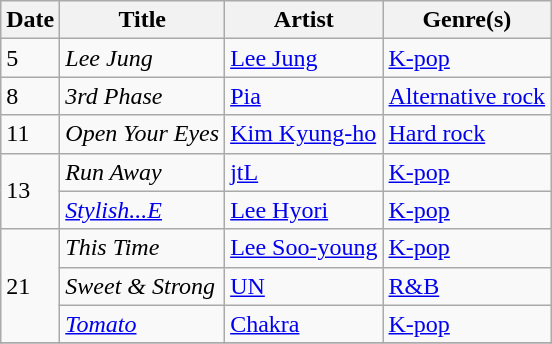<table class="wikitable" style="text-align: left;">
<tr>
<th>Date</th>
<th>Title</th>
<th>Artist</th>
<th>Genre(s)</th>
</tr>
<tr>
<td>5</td>
<td><em>Lee Jung</em></td>
<td><a href='#'>Lee Jung</a></td>
<td><a href='#'>K-pop</a></td>
</tr>
<tr>
<td>8</td>
<td><em>3rd Phase</em></td>
<td><a href='#'>Pia</a></td>
<td><a href='#'>Alternative rock</a></td>
</tr>
<tr>
<td>11</td>
<td><em>Open Your Eyes</em></td>
<td><a href='#'>Kim Kyung-ho</a></td>
<td><a href='#'>Hard rock</a></td>
</tr>
<tr>
<td rowspan="2">13</td>
<td><em>Run Away</em></td>
<td><a href='#'>jtL</a></td>
<td><a href='#'>K-pop</a></td>
</tr>
<tr>
<td><em><a href='#'>Stylish...E</a></em></td>
<td><a href='#'>Lee Hyori</a></td>
<td><a href='#'>K-pop</a></td>
</tr>
<tr>
<td rowspan="3">21</td>
<td><em>This Time</em></td>
<td><a href='#'>Lee Soo-young</a></td>
<td><a href='#'>K-pop</a></td>
</tr>
<tr>
<td><em>Sweet & Strong</em></td>
<td><a href='#'>UN</a></td>
<td><a href='#'>R&B</a></td>
</tr>
<tr>
<td><em><a href='#'>Tomato</a></em></td>
<td><a href='#'>Chakra</a></td>
<td><a href='#'>K-pop</a></td>
</tr>
<tr>
</tr>
</table>
